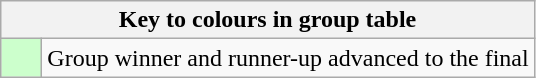<table class="wikitable" style="text-align: center;">
<tr>
<th colspan=2>Key to colours in group table</th>
</tr>
<tr>
<td bgcolor=#ccffcc style="width: 20px;"></td>
<td align=left>Group winner and runner-up advanced to the final</td>
</tr>
</table>
